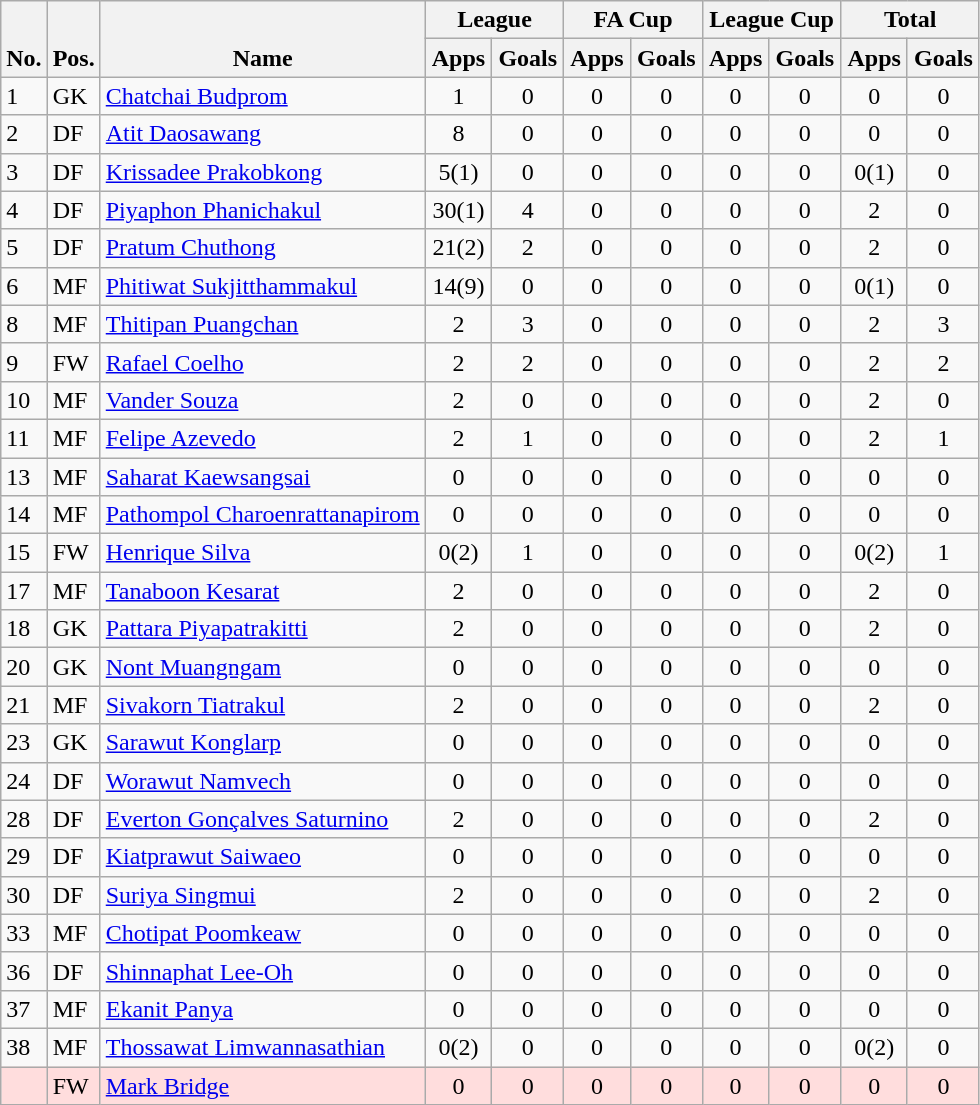<table class="wikitable" style="text-align:center">
<tr>
<th rowspan="2" valign="bottom">No.</th>
<th rowspan="2" valign="bottom">Pos.</th>
<th rowspan="2" valign="bottom">Name</th>
<th colspan="2" width="85">League</th>
<th colspan="2" width="85">FA Cup</th>
<th colspan="2" width="85">League Cup</th>
<th colspan="2" width="85">Total</th>
</tr>
<tr>
<th>Apps</th>
<th>Goals</th>
<th>Apps</th>
<th>Goals</th>
<th>Apps</th>
<th>Goals</th>
<th>Apps</th>
<th>Goals</th>
</tr>
<tr>
<td align="left">1</td>
<td align="left">GK</td>
<td align="left"> <a href='#'>Chatchai Budprom</a></td>
<td>1</td>
<td>0</td>
<td>0</td>
<td>0</td>
<td>0</td>
<td>0</td>
<td>0</td>
<td>0</td>
</tr>
<tr>
<td align="left">2</td>
<td align="left">DF</td>
<td align="left"> <a href='#'>Atit Daosawang</a></td>
<td>8</td>
<td>0</td>
<td>0</td>
<td>0</td>
<td>0</td>
<td>0</td>
<td>0</td>
<td>0</td>
</tr>
<tr>
<td align="left">3</td>
<td align="left">DF</td>
<td align="left"> <a href='#'>Krissadee Prakobkong</a></td>
<td>5(1)</td>
<td>0</td>
<td>0</td>
<td>0</td>
<td>0</td>
<td>0</td>
<td>0(1)</td>
<td>0</td>
</tr>
<tr>
<td align="left">4</td>
<td align="left">DF</td>
<td align="left"> <a href='#'>Piyaphon Phanichakul</a></td>
<td>30(1)</td>
<td>4</td>
<td>0</td>
<td>0</td>
<td>0</td>
<td>0</td>
<td>2</td>
<td>0</td>
</tr>
<tr>
<td align="left">5</td>
<td align="left">DF</td>
<td align="left"> <a href='#'>Pratum Chuthong</a></td>
<td>21(2)</td>
<td>2</td>
<td>0</td>
<td>0</td>
<td>0</td>
<td>0</td>
<td>2</td>
<td>0</td>
</tr>
<tr>
<td align="left">6</td>
<td align="left">MF</td>
<td align="left"> <a href='#'>Phitiwat Sukjitthammakul</a></td>
<td>14(9)</td>
<td>0</td>
<td>0</td>
<td>0</td>
<td>0</td>
<td>0</td>
<td>0(1)</td>
<td>0</td>
</tr>
<tr>
<td align="left">8</td>
<td align="left">MF</td>
<td align="left"> <a href='#'>Thitipan Puangchan</a></td>
<td>2</td>
<td>3</td>
<td>0</td>
<td>0</td>
<td>0</td>
<td>0</td>
<td>2</td>
<td>3</td>
</tr>
<tr>
<td align="left">9</td>
<td align="left">FW</td>
<td align="left"> <a href='#'>Rafael Coelho</a></td>
<td>2</td>
<td>2</td>
<td>0</td>
<td>0</td>
<td>0</td>
<td>0</td>
<td>2</td>
<td>2</td>
</tr>
<tr>
<td align="left">10</td>
<td align="left">MF</td>
<td align="left"> <a href='#'>Vander Souza</a></td>
<td>2</td>
<td>0</td>
<td>0</td>
<td>0</td>
<td>0</td>
<td>0</td>
<td>2</td>
<td>0</td>
</tr>
<tr>
<td align="left">11</td>
<td align="left">MF</td>
<td align="left"> <a href='#'>Felipe Azevedo</a></td>
<td>2</td>
<td>1</td>
<td>0</td>
<td>0</td>
<td>0</td>
<td>0</td>
<td>2</td>
<td>1</td>
</tr>
<tr>
<td align="left">13</td>
<td align="left">MF</td>
<td align="left"> <a href='#'>Saharat Kaewsangsai</a></td>
<td>0</td>
<td>0</td>
<td>0</td>
<td>0</td>
<td>0</td>
<td>0</td>
<td>0</td>
<td>0</td>
</tr>
<tr>
<td align="left">14</td>
<td align="left">MF</td>
<td align="left"> <a href='#'>Pathompol Charoenrattanapirom</a></td>
<td>0</td>
<td>0</td>
<td>0</td>
<td>0</td>
<td>0</td>
<td>0</td>
<td>0</td>
<td>0</td>
</tr>
<tr>
<td align="left">15</td>
<td align="left">FW</td>
<td align="left"> <a href='#'>Henrique Silva</a></td>
<td>0(2)</td>
<td>1</td>
<td>0</td>
<td>0</td>
<td>0</td>
<td>0</td>
<td>0(2)</td>
<td>1</td>
</tr>
<tr>
<td align="left">17</td>
<td align="left">MF</td>
<td align="left"> <a href='#'>Tanaboon Kesarat</a></td>
<td>2</td>
<td>0</td>
<td>0</td>
<td>0</td>
<td>0</td>
<td>0</td>
<td>2</td>
<td>0</td>
</tr>
<tr>
<td align="left">18</td>
<td align="left">GK</td>
<td align="left"> <a href='#'>Pattara Piyapatrakitti</a></td>
<td>2</td>
<td>0</td>
<td>0</td>
<td>0</td>
<td>0</td>
<td>0</td>
<td>2</td>
<td>0</td>
</tr>
<tr>
<td align="left">20</td>
<td align="left">GK</td>
<td align="left"> <a href='#'>Nont Muangngam</a></td>
<td>0</td>
<td>0</td>
<td>0</td>
<td>0</td>
<td>0</td>
<td>0</td>
<td>0</td>
<td>0</td>
</tr>
<tr>
<td align="left">21</td>
<td align="left">MF</td>
<td align="left"> <a href='#'>Sivakorn Tiatrakul</a></td>
<td>2</td>
<td>0</td>
<td>0</td>
<td>0</td>
<td>0</td>
<td>0</td>
<td>2</td>
<td>0</td>
</tr>
<tr>
<td align="left">23</td>
<td align="left">GK</td>
<td align="left"> <a href='#'>Sarawut Konglarp</a></td>
<td>0</td>
<td>0</td>
<td>0</td>
<td>0</td>
<td>0</td>
<td>0</td>
<td>0</td>
<td>0</td>
</tr>
<tr>
<td align="left">24</td>
<td align="left">DF</td>
<td align="left"> <a href='#'>Worawut Namvech</a></td>
<td>0</td>
<td>0</td>
<td>0</td>
<td>0</td>
<td>0</td>
<td>0</td>
<td>0</td>
<td>0</td>
</tr>
<tr>
<td align="left">28</td>
<td align="left">DF</td>
<td align="left"> <a href='#'>Everton Gonçalves Saturnino</a></td>
<td>2</td>
<td>0</td>
<td>0</td>
<td>0</td>
<td>0</td>
<td>0</td>
<td>2</td>
<td>0</td>
</tr>
<tr>
<td align="left">29</td>
<td align="left">DF</td>
<td align="left"> <a href='#'>Kiatprawut Saiwaeo</a></td>
<td>0</td>
<td>0</td>
<td>0</td>
<td>0</td>
<td>0</td>
<td>0</td>
<td>0</td>
<td>0</td>
</tr>
<tr>
<td align="left">30</td>
<td align="left">DF</td>
<td align="left"> <a href='#'>Suriya Singmui</a></td>
<td>2</td>
<td>0</td>
<td>0</td>
<td>0</td>
<td>0</td>
<td>0</td>
<td>2</td>
<td>0</td>
</tr>
<tr>
<td align="left">33</td>
<td align="left">MF</td>
<td align="left"> <a href='#'>Chotipat Poomkeaw</a></td>
<td>0</td>
<td>0</td>
<td>0</td>
<td>0</td>
<td>0</td>
<td>0</td>
<td>0</td>
<td>0</td>
</tr>
<tr>
<td align="left">36</td>
<td align="left">DF</td>
<td align="left"> <a href='#'>Shinnaphat Lee-Oh</a></td>
<td>0</td>
<td>0</td>
<td>0</td>
<td>0</td>
<td>0</td>
<td>0</td>
<td>0</td>
<td>0</td>
</tr>
<tr>
<td align="left">37</td>
<td align="left">MF</td>
<td align="left"> <a href='#'>Ekanit Panya</a></td>
<td>0</td>
<td>0</td>
<td>0</td>
<td>0</td>
<td>0</td>
<td>0</td>
<td>0</td>
<td>0</td>
</tr>
<tr>
<td align="left">38</td>
<td align="left">MF</td>
<td align="left"> <a href='#'>Thossawat Limwannasathian</a></td>
<td>0(2)</td>
<td>0</td>
<td>0</td>
<td>0</td>
<td>0</td>
<td>0</td>
<td>0(2)</td>
<td>0</td>
</tr>
<tr bgcolor="#ffdddd">
<td align="left"></td>
<td align="left">FW</td>
<td align="left"> <a href='#'>Mark Bridge</a></td>
<td>0</td>
<td>0</td>
<td>0</td>
<td>0</td>
<td>0</td>
<td>0</td>
<td>0</td>
<td>0</td>
</tr>
</table>
